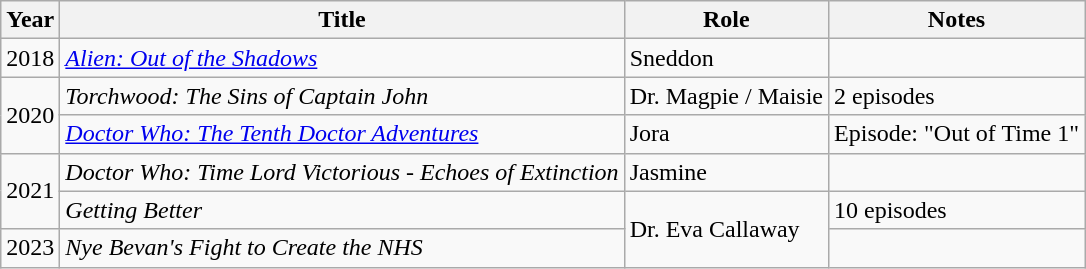<table class="wikitable">
<tr>
<th>Year</th>
<th>Title</th>
<th>Role</th>
<th>Notes</th>
</tr>
<tr>
<td>2018</td>
<td><em><a href='#'>Alien: Out of the Shadows</a></em></td>
<td>Sneddon</td>
<td></td>
</tr>
<tr>
<td rowspan="2">2020</td>
<td><em>Torchwood: The Sins of Captain John</em></td>
<td>Dr. Magpie / Maisie</td>
<td>2 episodes</td>
</tr>
<tr>
<td><em><a href='#'>Doctor Who: The Tenth Doctor Adventures</a></em></td>
<td>Jora</td>
<td>Episode: "Out of Time 1"</td>
</tr>
<tr>
<td rowspan="2">2021</td>
<td><em>Doctor Who: Time Lord Victorious - Echoes of Extinction</em></td>
<td>Jasmine</td>
<td></td>
</tr>
<tr>
<td><em>Getting Better</em></td>
<td rowspan="2">Dr. Eva Callaway</td>
<td>10 episodes</td>
</tr>
<tr>
<td>2023</td>
<td><em>Nye Bevan's Fight to Create the NHS</em></td>
<td></td>
</tr>
</table>
